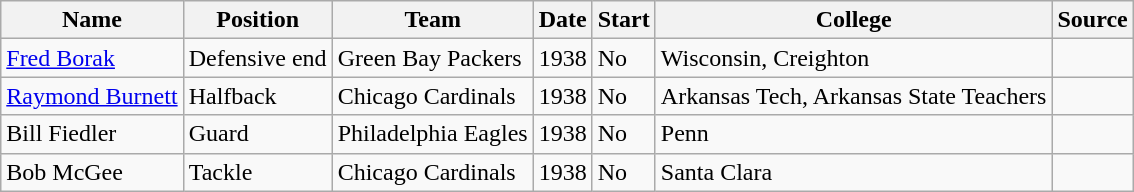<table class="wikitable sortable">
<tr>
<th>Name</th>
<th>Position</th>
<th>Team</th>
<th>Date</th>
<th>Start</th>
<th>College</th>
<th>Source</th>
</tr>
<tr>
<td><a href='#'>Fred Borak</a></td>
<td>Defensive end</td>
<td>Green Bay Packers</td>
<td>1938</td>
<td>No</td>
<td>Wisconsin, Creighton</td>
<td></td>
</tr>
<tr>
<td><a href='#'>Raymond Burnett</a></td>
<td>Halfback</td>
<td>Chicago Cardinals</td>
<td>1938</td>
<td>No</td>
<td>Arkansas Tech, Arkansas State Teachers</td>
<td></td>
</tr>
<tr>
<td>Bill Fiedler</td>
<td>Guard</td>
<td>Philadelphia Eagles</td>
<td>1938</td>
<td>No</td>
<td>Penn</td>
<td></td>
</tr>
<tr>
<td>Bob McGee</td>
<td>Tackle</td>
<td>Chicago Cardinals</td>
<td>1938</td>
<td>No</td>
<td>Santa Clara</td>
<td></td>
</tr>
</table>
